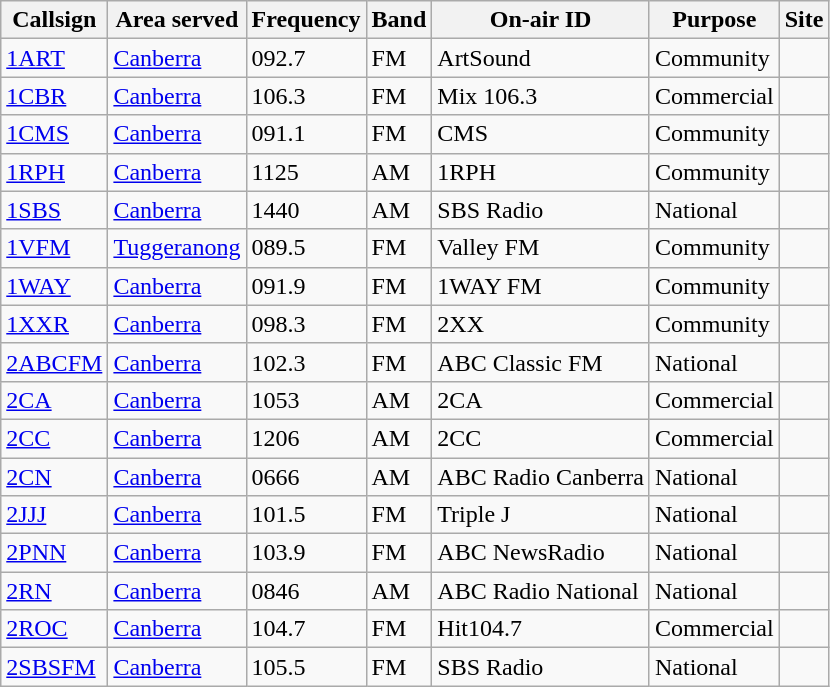<table class="wikitable sortable" style="margin: 1em 1em 1em 0; background: #f9f9f9; border: 1px #aaa solid; border-collapse: collapse">
<tr>
<th>Callsign</th>
<th>Area served</th>
<th>Frequency</th>
<th>Band</th>
<th>On-air ID</th>
<th>Purpose</th>
<th>Site</th>
</tr>
<tr style="vertical-align: top; text-align: left;">
<td><a href='#'>1ART</a></td>
<td><a href='#'>Canberra</a></td>
<td><span>0</span>92.7</td>
<td>FM</td>
<td>ArtSound</td>
<td>Community</td>
<td></td>
</tr>
<tr style="vertical-align: top; text-align: left;">
<td><a href='#'>1CBR</a></td>
<td><a href='#'>Canberra</a></td>
<td>106.3</td>
<td>FM</td>
<td>Mix 106.3</td>
<td>Commercial</td>
<td></td>
</tr>
<tr style="vertical-align: top; text-align: left;">
<td><a href='#'>1CMS</a></td>
<td><a href='#'>Canberra</a></td>
<td><span>0</span>91.1</td>
<td>FM</td>
<td>CMS</td>
<td>Community</td>
<td></td>
</tr>
<tr style="vertical-align: top; text-align: left;">
<td><a href='#'>1RPH</a></td>
<td><a href='#'>Canberra</a></td>
<td>1125</td>
<td>AM</td>
<td>1RPH</td>
<td>Community</td>
<td></td>
</tr>
<tr style="vertical-align: top; text-align: left;">
<td><a href='#'>1SBS</a></td>
<td><a href='#'>Canberra</a></td>
<td>1440</td>
<td>AM</td>
<td>SBS Radio</td>
<td>National</td>
<td></td>
</tr>
<tr style="vertical-align: top; text-align: left;">
<td><a href='#'>1VFM</a></td>
<td><a href='#'>Tuggeranong</a></td>
<td><span>0</span>89.5</td>
<td>FM</td>
<td>Valley FM</td>
<td>Community</td>
<td></td>
</tr>
<tr style="vertical-align: top; text-align: left;">
<td><a href='#'>1WAY</a></td>
<td><a href='#'>Canberra</a></td>
<td><span>0</span>91.9</td>
<td>FM</td>
<td>1WAY FM</td>
<td>Community</td>
<td></td>
</tr>
<tr style="vertical-align: top; text-align: left;">
<td><a href='#'>1XXR</a></td>
<td><a href='#'>Canberra</a></td>
<td><span>0</span>98.3</td>
<td>FM</td>
<td>2XX</td>
<td>Community</td>
<td></td>
</tr>
<tr style="vertical-align: top; text-align: left;">
<td><a href='#'>2ABCFM</a></td>
<td><a href='#'>Canberra</a></td>
<td>102.3</td>
<td>FM</td>
<td>ABC Classic FM</td>
<td>National</td>
<td></td>
</tr>
<tr style="vertical-align: top; text-align: left;">
<td><a href='#'>2CA</a></td>
<td><a href='#'>Canberra</a></td>
<td>1053</td>
<td>AM</td>
<td>2CA</td>
<td>Commercial</td>
<td></td>
</tr>
<tr style="vertical-align: top; text-align: left;">
<td><a href='#'>2CC</a></td>
<td><a href='#'>Canberra</a></td>
<td>1206</td>
<td>AM</td>
<td>2CC</td>
<td>Commercial</td>
<td></td>
</tr>
<tr style="vertical-align: top; text-align: left;">
<td><a href='#'>2CN</a></td>
<td><a href='#'>Canberra</a></td>
<td><span>0</span>666</td>
<td>AM</td>
<td>ABC Radio Canberra</td>
<td>National</td>
<td></td>
</tr>
<tr style="vertical-align: top; text-align: left;">
<td><a href='#'>2JJJ</a></td>
<td><a href='#'>Canberra</a></td>
<td>101.5</td>
<td>FM</td>
<td>Triple J</td>
<td>National</td>
<td></td>
</tr>
<tr style="vertical-align: top; text-align: left;">
<td><a href='#'>2PNN</a></td>
<td><a href='#'>Canberra</a></td>
<td>103.9</td>
<td>FM</td>
<td>ABC NewsRadio</td>
<td>National</td>
<td></td>
</tr>
<tr style="vertical-align: top; text-align: left;">
<td><a href='#'>2RN</a></td>
<td><a href='#'>Canberra</a></td>
<td><span>0</span>846</td>
<td>AM</td>
<td>ABC Radio National</td>
<td>National</td>
<td></td>
</tr>
<tr style="vertical-align: top; text-align: left;">
<td><a href='#'>2ROC</a></td>
<td><a href='#'>Canberra</a></td>
<td>104.7</td>
<td>FM</td>
<td>Hit104.7</td>
<td>Commercial</td>
<td></td>
</tr>
<tr style="vertical-align: top; text-align: left;">
<td><a href='#'>2SBSFM</a></td>
<td><a href='#'>Canberra</a></td>
<td>105.5</td>
<td>FM</td>
<td>SBS Radio</td>
<td>National</td>
<td></td>
</tr>
</table>
